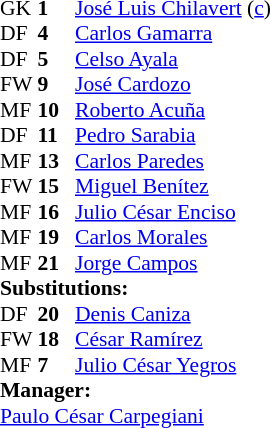<table style="font-size: 90%" cellspacing="0" cellpadding="0">
<tr>
<th width="25"></th>
<th width="25"></th>
</tr>
<tr>
<td>GK</td>
<td><strong>1</strong></td>
<td><a href='#'>José Luis Chilavert</a> (<a href='#'>c</a>)</td>
</tr>
<tr>
<td>DF</td>
<td><strong>4</strong></td>
<td><a href='#'>Carlos Gamarra</a></td>
</tr>
<tr>
<td>DF</td>
<td><strong>5</strong></td>
<td><a href='#'>Celso Ayala</a></td>
</tr>
<tr>
<td>FW</td>
<td><strong>9</strong></td>
<td><a href='#'>José Cardozo</a></td>
<td></td>
<td></td>
</tr>
<tr>
<td>MF</td>
<td><strong>10</strong></td>
<td><a href='#'>Roberto Acuña</a></td>
</tr>
<tr>
<td>DF</td>
<td><strong>11</strong></td>
<td><a href='#'>Pedro Sarabia</a></td>
</tr>
<tr>
<td>MF</td>
<td><strong>13</strong></td>
<td><a href='#'>Carlos Paredes</a></td>
</tr>
<tr>
<td>FW</td>
<td><strong>15</strong></td>
<td><a href='#'>Miguel Benítez</a></td>
<td></td>
</tr>
<tr>
<td>MF</td>
<td><strong>16</strong></td>
<td><a href='#'>Julio César Enciso</a></td>
</tr>
<tr>
<td>MF</td>
<td><strong>19</strong></td>
<td><a href='#'>Carlos Morales</a></td>
<td></td>
<td></td>
</tr>
<tr>
<td>MF</td>
<td><strong>21</strong></td>
<td><a href='#'>Jorge Campos</a></td>
<td></td>
<td></td>
</tr>
<tr>
<td colspan=3><strong>Substitutions:</strong></td>
</tr>
<tr>
<td>DF</td>
<td><strong>20</strong></td>
<td><a href='#'>Denis Caniza</a></td>
<td></td>
<td></td>
</tr>
<tr>
<td>FW</td>
<td><strong>18</strong></td>
<td><a href='#'>César Ramírez</a></td>
<td></td>
<td></td>
</tr>
<tr>
<td>MF</td>
<td><strong>7</strong></td>
<td><a href='#'>Julio César Yegros</a></td>
<td></td>
<td></td>
</tr>
<tr>
<td colspan=3><strong>Manager:</strong></td>
</tr>
<tr>
<td colspan="4"> <a href='#'>Paulo César Carpegiani</a></td>
</tr>
</table>
